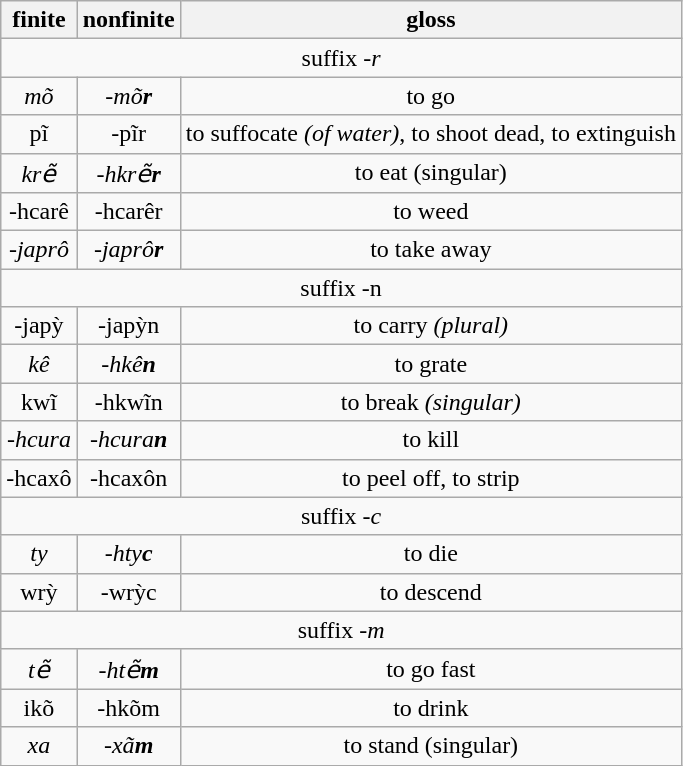<table class="wikitable" style="text-align: center;">
<tr>
<th>finite</th>
<th>nonfinite</th>
<th>gloss</th>
</tr>
<tr>
<td colspan="3">suffix <em>-r</em></td>
</tr>
<tr>
<td><em>mõ</em></td>
<td><em>-mõ<strong>r<strong><em></td>
<td>to go</td>
</tr>
<tr>
<td></em>pĩ<em></td>
<td></em>-pĩ</strong>r</em></strong></td>
<td>to suffocate <em>(of water)</em>, to shoot dead, to extinguish</td>
</tr>
<tr>
<td><em>krẽ</em></td>
<td><em>-hkrẽ<strong>r<strong><em></td>
<td>to eat </em>(singular)<em></td>
</tr>
<tr>
<td></em>-hcarê<em></td>
<td></em>-hcarê</strong>r</em></strong></td>
<td>to weed</td>
</tr>
<tr>
<td><em>-japrô</em></td>
<td><em>-japrô<strong>r<strong><em></td>
<td>to take away</td>
</tr>
<tr>
<td colspan="3">suffix </em>-n<em></td>
</tr>
<tr>
<td></em>-japỳ<em></td>
<td></em>-japỳ</strong>n</em></strong></td>
<td>to carry <em>(plural)</em></td>
</tr>
<tr>
<td><em>kê</em></td>
<td><em>-hkê<strong>n<strong><em></td>
<td>to grate</td>
</tr>
<tr>
<td></em>kwĩ<em></td>
<td></em>-hkwĩ</strong>n</em></strong></td>
<td>to break <em>(singular)</em></td>
</tr>
<tr>
<td><em>-hcura</em></td>
<td><em>-hcura<strong>n<strong><em></td>
<td>to kill</td>
</tr>
<tr>
<td></em>-hcaxô<em></td>
<td></em>-hcaxô</strong>n</em></strong></td>
<td>to peel off, to strip</td>
</tr>
<tr>
<td colspan="3">suffix <em>-c</em></td>
</tr>
<tr>
<td><em>ty</em></td>
<td><em>-hty<strong>c<strong><em></td>
<td>to die</td>
</tr>
<tr>
<td></em>wrỳ<em></td>
<td></em>-wrỳ</strong>c</em></strong></td>
<td>to descend</td>
</tr>
<tr>
<td colspan="3">suffix <em>-m</em></td>
</tr>
<tr>
<td><em>tẽ</em></td>
<td><em>-htẽ<strong>m<strong><em></td>
<td>to go fast</td>
</tr>
<tr>
<td></em>ikõ<em></td>
<td></em>-hkõ</strong>m</em></strong></td>
<td>to drink</td>
</tr>
<tr>
<td><em>xa</em></td>
<td><em>-xã<strong>m<strong><em></td>
<td>to stand </em>(singular)<em></td>
</tr>
</table>
